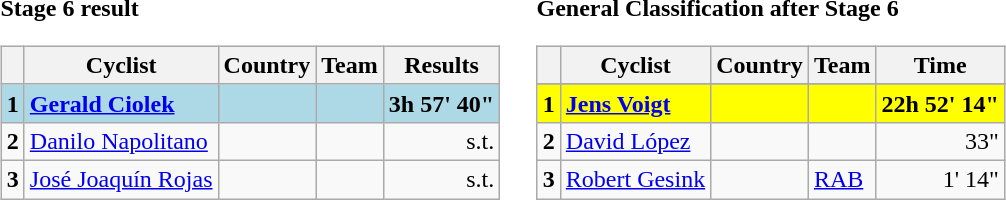<table>
<tr>
<td><strong>Stage 6 result</strong><br><table class="wikitable">
<tr>
<th></th>
<th>Cyclist</th>
<th>Country</th>
<th>Team</th>
<th>Results</th>
</tr>
<tr style="background:lightblue">
<td><strong>1</strong></td>
<td><strong><a href='#'>Gerald Ciolek</a></strong></td>
<td><strong></strong></td>
<td><strong></strong></td>
<td align=right><strong>3h 57' 40"</strong></td>
</tr>
<tr>
<td><strong>2</strong></td>
<td><a href='#'>Danilo Napolitano</a></td>
<td></td>
<td></td>
<td align=right>s.t.</td>
</tr>
<tr>
<td><strong>3</strong></td>
<td><a href='#'>José Joaquín Rojas</a></td>
<td></td>
<td></td>
<td align=right>s.t.</td>
</tr>
</table>
</td>
<td></td>
<td><strong>General Classification after Stage 6</strong><br><table class="wikitable">
<tr>
<th></th>
<th>Cyclist</th>
<th>Country</th>
<th>Team</th>
<th>Time</th>
</tr>
<tr>
</tr>
<tr style="background:yellow">
<td><strong>1</strong></td>
<td><strong><a href='#'>Jens Voigt</a></strong></td>
<td><strong></strong></td>
<td><strong></strong></td>
<td align=right><strong>22h 52' 14"</strong></td>
</tr>
<tr>
<td><strong>2</strong></td>
<td><a href='#'>David López</a></td>
<td></td>
<td></td>
<td align=right>33"</td>
</tr>
<tr>
<td><strong>3</strong></td>
<td><a href='#'>Robert Gesink</a></td>
<td></td>
<td><a href='#'>RAB</a></td>
<td align=right>1' 14"</td>
</tr>
</table>
</td>
</tr>
</table>
